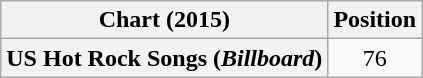<table class="wikitable plainrowheaders" style="text-align:center">
<tr>
<th>Chart (2015)</th>
<th>Position</th>
</tr>
<tr>
<th scope="row">US Hot Rock Songs (<em>Billboard</em>)</th>
<td>76</td>
</tr>
</table>
